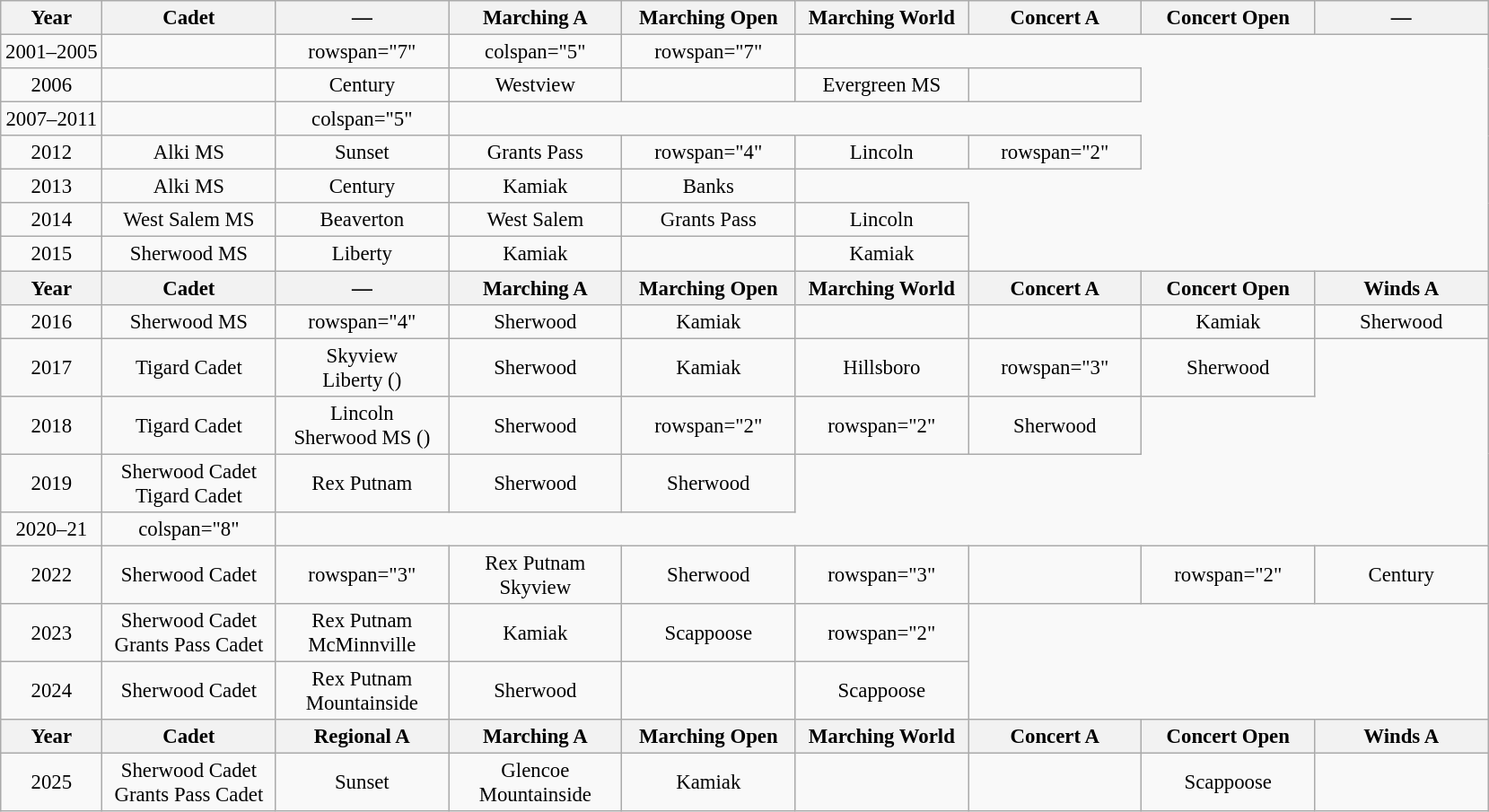<table class="wikitable" style="font-size: 95%; text-align:center;">
<tr>
<th>Year</th>
<th style="min-width: 8em;">Cadet</th>
<th style="min-width: 8em;">—</th>
<th style="min-width: 8em;">Marching A</th>
<th style="min-width: 8em;">Marching Open</th>
<th style="min-width: 8em;">Marching World</th>
<th style="min-width: 8em;">Concert A</th>
<th style="min-width: 8em;">Concert Open</th>
<th style="min-width: 8em;">—</th>
</tr>
<tr>
<td>2001–2005</td>
<td></td>
<td>rowspan="7" </td>
<td>colspan="5" </td>
<td>rowspan="7" </td>
</tr>
<tr>
<td>2006</td>
<td></td>
<td>Century</td>
<td>Westview</td>
<td></td>
<td>Evergreen MS</td>
<td></td>
</tr>
<tr>
<td>2007–2011</td>
<td></td>
<td>colspan="5" </td>
</tr>
<tr>
<td>2012</td>
<td>Alki MS</td>
<td>Sunset</td>
<td>Grants Pass</td>
<td>rowspan="4" </td>
<td>Lincoln</td>
<td>rowspan="2" </td>
</tr>
<tr>
<td>2013</td>
<td>Alki MS</td>
<td>Century</td>
<td>Kamiak</td>
<td>Banks</td>
</tr>
<tr>
<td>2014</td>
<td>West Salem MS</td>
<td>Beaverton</td>
<td>West Salem</td>
<td>Grants Pass</td>
<td>Lincoln</td>
</tr>
<tr>
<td>2015</td>
<td>Sherwood MS</td>
<td>Liberty</td>
<td>Kamiak</td>
<td></td>
<td>Kamiak</td>
</tr>
<tr>
<th>Year</th>
<th>Cadet</th>
<th>—</th>
<th>Marching A</th>
<th>Marching Open</th>
<th>Marching World</th>
<th>Concert A</th>
<th>Concert Open</th>
<th>Winds A</th>
</tr>
<tr>
<td>2016</td>
<td>Sherwood MS</td>
<td>rowspan="4" </td>
<td>Sherwood</td>
<td>Kamiak</td>
<td></td>
<td></td>
<td>Kamiak</td>
<td>Sherwood</td>
</tr>
<tr>
<td>2017</td>
<td>Tigard Cadet</td>
<td>Skyview<br>Liberty ()</td>
<td>Sherwood</td>
<td>Kamiak</td>
<td>Hillsboro</td>
<td>rowspan="3" </td>
<td>Sherwood</td>
</tr>
<tr>
<td>2018</td>
<td>Tigard Cadet</td>
<td>Lincoln<br>Sherwood MS ()</td>
<td>Sherwood</td>
<td>rowspan="2" </td>
<td>rowspan="2" </td>
<td>Sherwood</td>
</tr>
<tr>
<td>2019</td>
<td>Sherwood Cadet<br>Tigard Cadet</td>
<td>Rex Putnam</td>
<td>Sherwood</td>
<td>Sherwood</td>
</tr>
<tr>
<td>2020–21</td>
<td>colspan="8" </td>
</tr>
<tr>
<td>2022</td>
<td>Sherwood Cadet</td>
<td>rowspan="3" </td>
<td>Rex Putnam<br>Skyview</td>
<td>Sherwood</td>
<td>rowspan="3" </td>
<td></td>
<td>rowspan="2" </td>
<td>Century</td>
</tr>
<tr>
<td>2023</td>
<td>Sherwood Cadet<br>Grants Pass Cadet</td>
<td>Rex Putnam<br>McMinnville</td>
<td>Kamiak</td>
<td>Scappoose</td>
<td>rowspan="2" </td>
</tr>
<tr>
<td>2024</td>
<td>Sherwood Cadet</td>
<td>Rex Putnam<br>Mountainside</td>
<td>Sherwood</td>
<td></td>
<td>Scappoose</td>
</tr>
<tr>
<th>Year</th>
<th>Cadet</th>
<th>Regional A</th>
<th>Marching A</th>
<th>Marching Open</th>
<th>Marching World</th>
<th>Concert A</th>
<th>Concert Open</th>
<th>Winds A</th>
</tr>
<tr>
<td>2025</td>
<td>Sherwood Cadet<br>Grants Pass Cadet</td>
<td>Sunset</td>
<td>Glencoe<br>Mountainside</td>
<td>Kamiak</td>
<td></td>
<td></td>
<td>Scappoose</td>
<td></td>
</tr>
</table>
